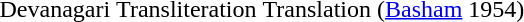<table>
<tr>
<td>Devanagari</td>
<td>Transliteration</td>
<td>Translation (<a href='#'>Basham</a> 1954)</td>
</tr>
<tr>
<td></td>
<td></td>
<td></td>
</tr>
<tr>
</tr>
</table>
